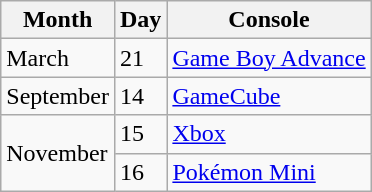<table class="wikitable">
<tr>
<th>Month</th>
<th>Day</th>
<th>Console</th>
</tr>
<tr>
<td>March</td>
<td>21</td>
<td><a href='#'>Game Boy Advance</a></td>
</tr>
<tr>
<td>September</td>
<td>14</td>
<td><a href='#'>GameCube</a></td>
</tr>
<tr>
<td rowspan="2">November</td>
<td>15</td>
<td><a href='#'>Xbox</a></td>
</tr>
<tr>
<td>16</td>
<td><a href='#'>Pokémon Mini</a></td>
</tr>
</table>
